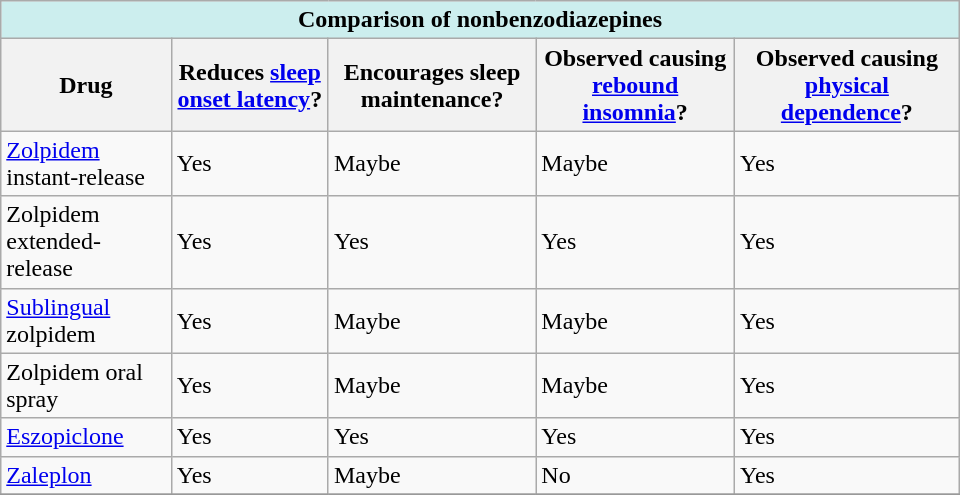<table class="wikitable" style="float:right; width:40em; border:solid 1px #999999; margin:0 0 1em 1em;">
<tr>
<th colspan="5" style="background-color: #CCEEEE;">Comparison of nonbenzodiazepines</th>
</tr>
<tr>
<th>Drug</th>
<th>Reduces <a href='#'>sleep onset latency</a>?</th>
<th>Encourages sleep maintenance?</th>
<th>Observed causing <a href='#'>rebound insomnia</a>?</th>
<th>Observed causing <a href='#'>physical dependence</a>?</th>
</tr>
<tr>
<td><a href='#'>Zolpidem</a> instant-release</td>
<td>Yes</td>
<td>Maybe</td>
<td>Maybe</td>
<td>Yes</td>
</tr>
<tr>
<td>Zolpidem extended-release</td>
<td>Yes</td>
<td>Yes</td>
<td>Yes</td>
<td>Yes</td>
</tr>
<tr>
<td><a href='#'>Sublingual</a> zolpidem</td>
<td>Yes</td>
<td>Maybe</td>
<td>Maybe</td>
<td>Yes</td>
</tr>
<tr>
<td>Zolpidem oral spray</td>
<td>Yes</td>
<td>Maybe</td>
<td>Maybe</td>
<td>Yes</td>
</tr>
<tr>
<td><a href='#'>Eszopiclone</a></td>
<td>Yes</td>
<td>Yes</td>
<td>Yes</td>
<td>Yes</td>
</tr>
<tr>
<td><a href='#'>Zaleplon</a></td>
<td>Yes</td>
<td>Maybe</td>
<td>No</td>
<td>Yes</td>
</tr>
<tr>
</tr>
</table>
